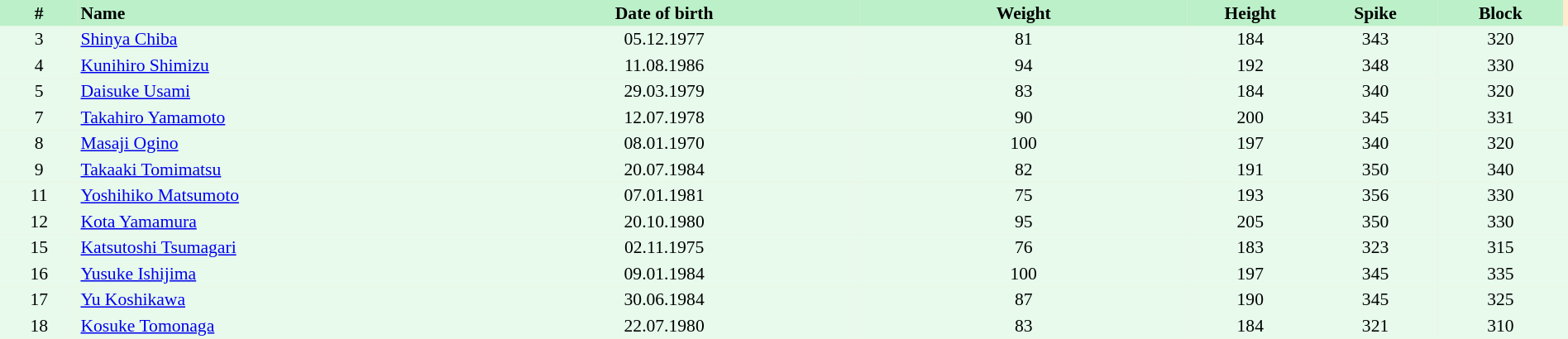<table border=0 cellpadding=2 cellspacing=0  |- bgcolor=#FFECCE style="text-align:center; font-size:90%;" width=100%>
<tr bgcolor=#BBF0C9>
<th width=5%>#</th>
<th width=25% align=left>Name</th>
<th width=25%>Date of birth</th>
<th width=21%>Weight</th>
<th width=8%>Height</th>
<th width=8%>Spike</th>
<th width=8%>Block</th>
</tr>
<tr bgcolor=#E7FAEC>
<td>3</td>
<td align=left><a href='#'>Shinya Chiba</a></td>
<td>05.12.1977</td>
<td>81</td>
<td>184</td>
<td>343</td>
<td>320</td>
<td></td>
</tr>
<tr bgcolor=#E7FAEC>
<td>4</td>
<td align=left><a href='#'>Kunihiro Shimizu</a></td>
<td>11.08.1986</td>
<td>94</td>
<td>192</td>
<td>348</td>
<td>330</td>
<td></td>
</tr>
<tr bgcolor=#E7FAEC>
<td>5</td>
<td align=left><a href='#'>Daisuke Usami</a></td>
<td>29.03.1979</td>
<td>83</td>
<td>184</td>
<td>340</td>
<td>320</td>
<td></td>
</tr>
<tr bgcolor=#E7FAEC>
<td>7</td>
<td align=left><a href='#'>Takahiro Yamamoto</a></td>
<td>12.07.1978</td>
<td>90</td>
<td>200</td>
<td>345</td>
<td>331</td>
<td></td>
</tr>
<tr bgcolor=#E7FAEC>
<td>8</td>
<td align=left><a href='#'>Masaji Ogino</a></td>
<td>08.01.1970</td>
<td>100</td>
<td>197</td>
<td>340</td>
<td>320</td>
<td></td>
</tr>
<tr bgcolor=#E7FAEC>
<td>9</td>
<td align=left><a href='#'>Takaaki Tomimatsu</a></td>
<td>20.07.1984</td>
<td>82</td>
<td>191</td>
<td>350</td>
<td>340</td>
<td></td>
</tr>
<tr bgcolor=#E7FAEC>
<td>11</td>
<td align=left><a href='#'>Yoshihiko Matsumoto</a></td>
<td>07.01.1981</td>
<td>75</td>
<td>193</td>
<td>356</td>
<td>330</td>
<td></td>
</tr>
<tr bgcolor=#E7FAEC>
<td>12</td>
<td align=left><a href='#'>Kota Yamamura</a></td>
<td>20.10.1980</td>
<td>95</td>
<td>205</td>
<td>350</td>
<td>330</td>
<td></td>
</tr>
<tr bgcolor=#E7FAEC>
<td>15</td>
<td align=left><a href='#'>Katsutoshi Tsumagari</a></td>
<td>02.11.1975</td>
<td>76</td>
<td>183</td>
<td>323</td>
<td>315</td>
<td></td>
</tr>
<tr bgcolor=#E7FAEC>
<td>16</td>
<td align=left><a href='#'>Yusuke Ishijima</a></td>
<td>09.01.1984</td>
<td>100</td>
<td>197</td>
<td>345</td>
<td>335</td>
<td></td>
</tr>
<tr bgcolor=#E7FAEC>
<td>17</td>
<td align=left><a href='#'>Yu Koshikawa</a></td>
<td>30.06.1984</td>
<td>87</td>
<td>190</td>
<td>345</td>
<td>325</td>
<td></td>
</tr>
<tr bgcolor=#E7FAEC>
<td>18</td>
<td align=left><a href='#'>Kosuke Tomonaga</a></td>
<td>22.07.1980</td>
<td>83</td>
<td>184</td>
<td>321</td>
<td>310</td>
<td></td>
</tr>
</table>
